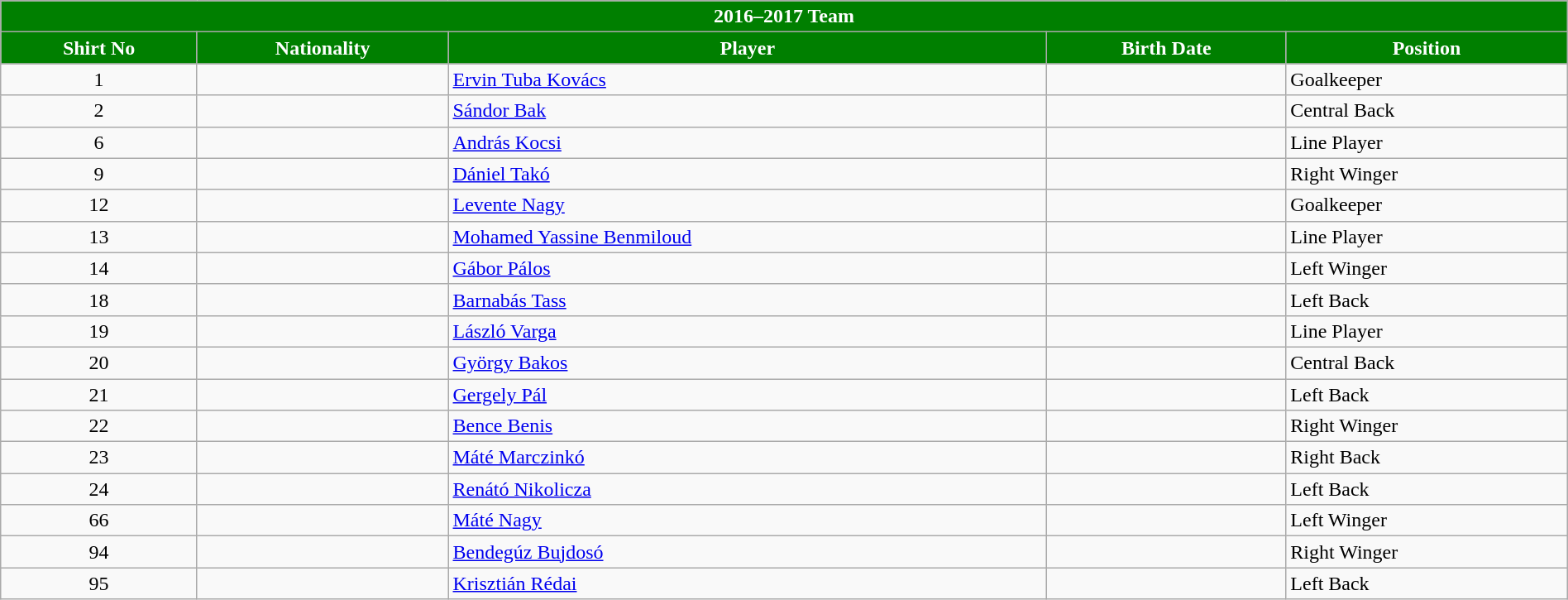<table class="wikitable collapsible collapsed" style="width:100%;">
<tr>
<th colspan=5 style="background-color:#007F00;color:#FFFFFF;text-align:center;"> <strong>2016–2017 Team</strong></th>
</tr>
<tr>
<th style="color:#FFFFFF; background:#007F00">Shirt No</th>
<th style="color:#FFFFFF; background:#007F00">Nationality</th>
<th style="color:#FFFFFF; background:#007F00">Player</th>
<th style="color:#FFFFFF; background:#007F00">Birth Date</th>
<th style="color:#FFFFFF; background:#007F00">Position</th>
</tr>
<tr>
<td align=center>1</td>
<td></td>
<td><a href='#'>Ervin Tuba Kovács</a></td>
<td></td>
<td>Goalkeeper</td>
</tr>
<tr>
<td align=center>2</td>
<td></td>
<td><a href='#'>Sándor Bak</a></td>
<td></td>
<td>Central Back</td>
</tr>
<tr>
<td align=center>6</td>
<td></td>
<td><a href='#'>András Kocsi</a></td>
<td></td>
<td>Line Player</td>
</tr>
<tr>
<td align=center>9</td>
<td></td>
<td><a href='#'>Dániel Takó</a></td>
<td></td>
<td>Right Winger</td>
</tr>
<tr>
<td align=center>12</td>
<td></td>
<td><a href='#'>Levente Nagy</a></td>
<td></td>
<td>Goalkeeper</td>
</tr>
<tr>
<td align=center>13</td>
<td></td>
<td><a href='#'>Mohamed Yassine Benmiloud</a></td>
<td></td>
<td>Line Player</td>
</tr>
<tr>
<td align=center>14</td>
<td></td>
<td><a href='#'>Gábor Pálos</a></td>
<td></td>
<td>Left Winger</td>
</tr>
<tr>
<td align=center>18</td>
<td></td>
<td><a href='#'>Barnabás Tass</a></td>
<td></td>
<td>Left Back</td>
</tr>
<tr>
<td align=center>19</td>
<td></td>
<td><a href='#'>László Varga</a></td>
<td></td>
<td>Line Player</td>
</tr>
<tr>
<td align=center>20</td>
<td></td>
<td><a href='#'>György Bakos</a></td>
<td></td>
<td>Central Back</td>
</tr>
<tr>
<td align=center>21</td>
<td></td>
<td><a href='#'>Gergely Pál</a></td>
<td></td>
<td>Left Back</td>
</tr>
<tr>
<td align=center>22</td>
<td></td>
<td><a href='#'>Bence Benis</a></td>
<td></td>
<td>Right Winger</td>
</tr>
<tr>
<td align=center>23</td>
<td></td>
<td><a href='#'>Máté Marczinkó</a></td>
<td></td>
<td>Right Back</td>
</tr>
<tr>
<td align=center>24</td>
<td></td>
<td><a href='#'>Renátó Nikolicza</a></td>
<td></td>
<td>Left Back</td>
</tr>
<tr>
<td align=center>66</td>
<td></td>
<td><a href='#'>Máté Nagy</a></td>
<td></td>
<td>Left Winger</td>
</tr>
<tr>
<td align=center>94</td>
<td></td>
<td><a href='#'>Bendegúz Bujdosó</a></td>
<td></td>
<td>Right Winger</td>
</tr>
<tr>
<td align=center>95</td>
<td></td>
<td><a href='#'>Krisztián Rédai</a></td>
<td></td>
<td>Left Back</td>
</tr>
</table>
